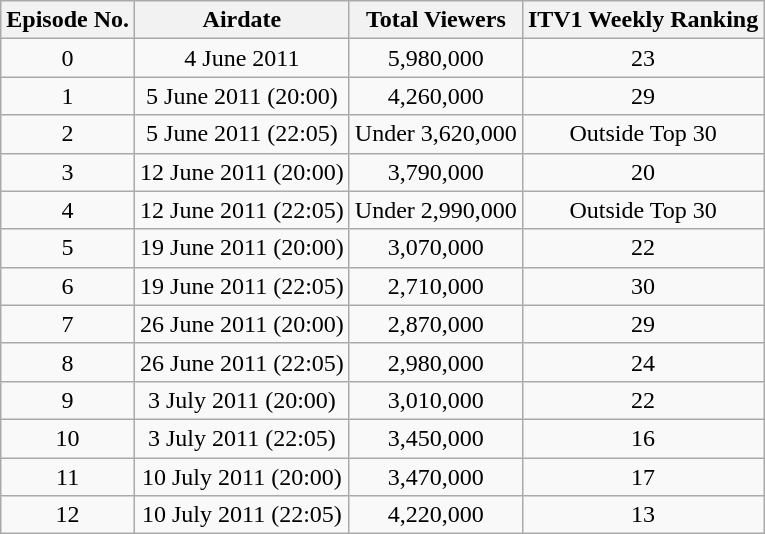<table class="wikitable" style="text-align:center;">
<tr>
<th>Episode No.</th>
<th>Airdate</th>
<th>Total Viewers</th>
<th>ITV1 Weekly Ranking</th>
</tr>
<tr>
<td>0</td>
<td>4 June 2011</td>
<td>5,980,000</td>
<td>23</td>
</tr>
<tr>
<td>1</td>
<td>5 June 2011 (20:00)</td>
<td>4,260,000</td>
<td>29</td>
</tr>
<tr>
<td>2</td>
<td>5 June 2011 (22:05)</td>
<td>Under 3,620,000</td>
<td>Outside Top 30</td>
</tr>
<tr>
<td>3</td>
<td>12 June 2011 (20:00)</td>
<td>3,790,000</td>
<td>20</td>
</tr>
<tr>
<td>4</td>
<td>12 June 2011 (22:05)</td>
<td>Under 2,990,000</td>
<td>Outside Top 30</td>
</tr>
<tr>
<td>5</td>
<td>19 June 2011 (20:00)</td>
<td>3,070,000</td>
<td>22</td>
</tr>
<tr>
<td>6</td>
<td>19 June 2011 (22:05)</td>
<td>2,710,000</td>
<td>30</td>
</tr>
<tr>
<td>7</td>
<td>26 June 2011 (20:00)</td>
<td>2,870,000</td>
<td>29</td>
</tr>
<tr>
<td>8</td>
<td>26 June 2011 (22:05)</td>
<td>2,980,000</td>
<td>24</td>
</tr>
<tr>
<td>9</td>
<td>3 July 2011 (20:00)</td>
<td>3,010,000</td>
<td>22</td>
</tr>
<tr>
<td>10</td>
<td>3 July 2011 (22:05)</td>
<td>3,450,000</td>
<td>16</td>
</tr>
<tr>
<td>11</td>
<td>10 July 2011 (20:00)</td>
<td>3,470,000</td>
<td>17</td>
</tr>
<tr>
<td>12</td>
<td>10 July 2011 (22:05)</td>
<td>4,220,000</td>
<td>13</td>
</tr>
</table>
